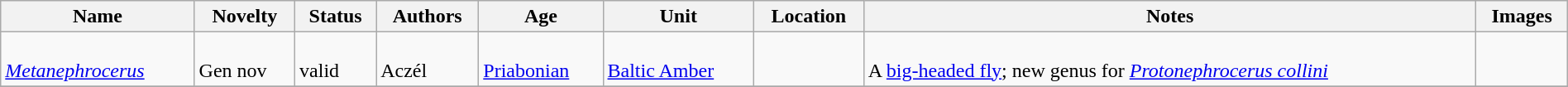<table class="wikitable sortable" align="center" width="100%">
<tr>
<th>Name</th>
<th>Novelty</th>
<th>Status</th>
<th>Authors</th>
<th>Age</th>
<th>Unit</th>
<th>Location</th>
<th>Notes</th>
<th>Images</th>
</tr>
<tr>
<td><br><em><a href='#'>Metanephrocerus</a></em></td>
<td><br>Gen nov</td>
<td><br>valid</td>
<td><br>Aczél</td>
<td><br><a href='#'>Priabonian</a></td>
<td><br><a href='#'>Baltic Amber</a></td>
<td><br></td>
<td><br>A <a href='#'>big-headed fly</a>; new genus for <em><a href='#'>Protonephrocerus collini</a></em></td>
<td></td>
</tr>
<tr>
</tr>
</table>
